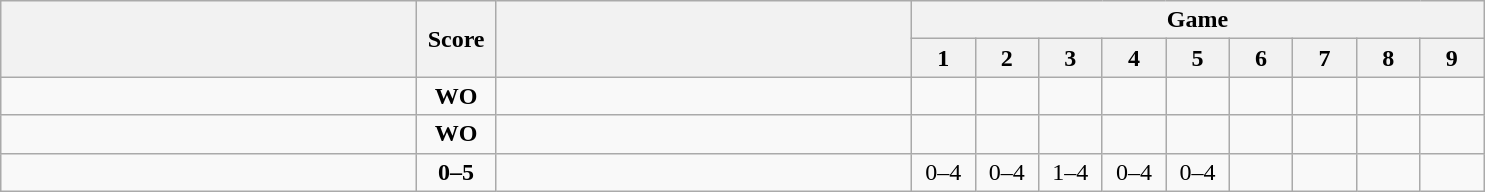<table class="wikitable" style="text-align: center;">
<tr>
<th rowspan=2 align="right" width="270"></th>
<th rowspan=2 width="45">Score</th>
<th rowspan=2 align="left" width="270"></th>
<th colspan=9>Game</th>
</tr>
<tr>
<th width="35">1</th>
<th width="35">2</th>
<th width="35">3</th>
<th width="35">4</th>
<th width="35">5</th>
<th width="35">6</th>
<th width="35">7</th>
<th width="35">8</th>
<th width="35">9</th>
</tr>
<tr>
<td align=left><strong><br></strong></td>
<td align=center><strong>WO</strong></td>
<td align=left><br></td>
<td></td>
<td></td>
<td></td>
<td></td>
<td></td>
<td></td>
<td></td>
<td></td>
<td></td>
</tr>
<tr>
<td align=left><br></td>
<td align=center><strong>WO</strong></td>
<td align=left><strong><br></strong></td>
<td></td>
<td></td>
<td></td>
<td></td>
<td></td>
<td></td>
<td></td>
<td></td>
<td></td>
</tr>
<tr>
<td align=left><br></td>
<td align=center><strong>0–5</strong></td>
<td align=left><strong><br></strong></td>
<td>0–4</td>
<td>0–4</td>
<td>1–4</td>
<td>0–4</td>
<td>0–4</td>
<td></td>
<td></td>
<td></td>
<td></td>
</tr>
</table>
